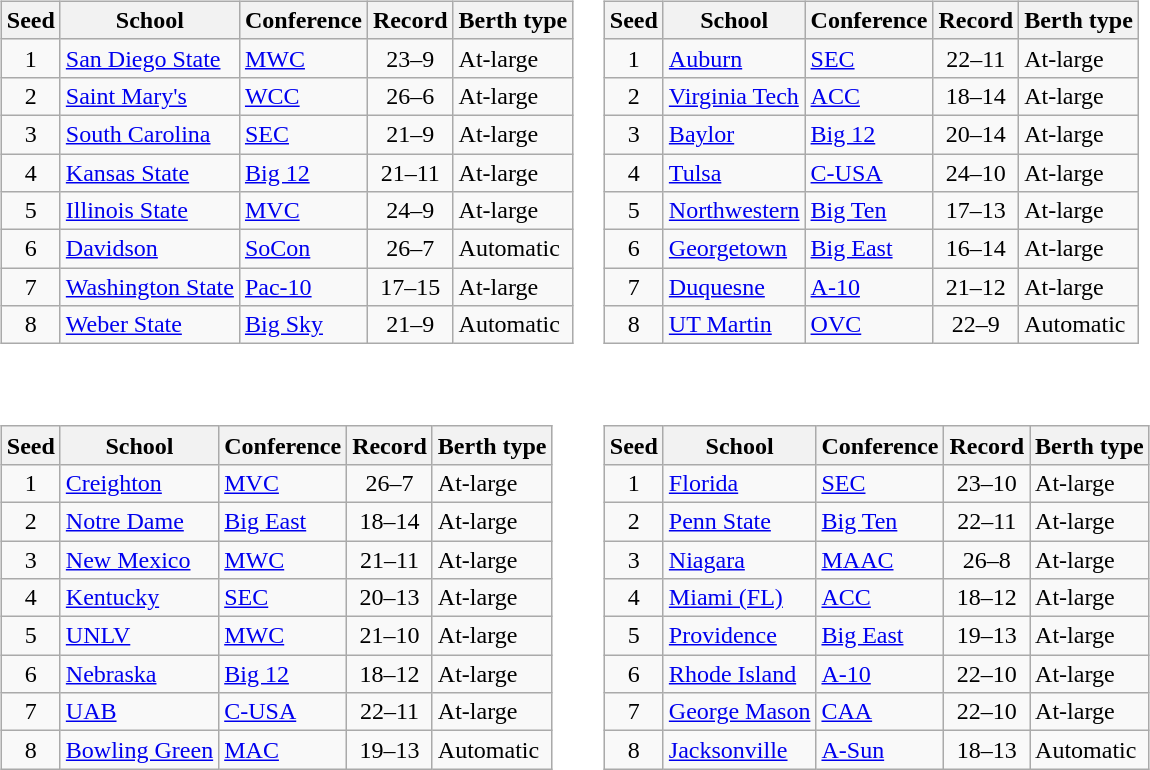<table>
<tr>
<td valign=top><br><table class="wikitable sortable">
<tr>
<th>Seed</th>
<th>School</th>
<th>Conference</th>
<th>Record</th>
<th>Berth type</th>
</tr>
<tr>
<td align=center>1</td>
<td><a href='#'>San Diego State</a></td>
<td><a href='#'>MWC</a></td>
<td align=center>23–9</td>
<td>At-large</td>
</tr>
<tr>
<td align=center>2</td>
<td><a href='#'>Saint Mary's</a></td>
<td><a href='#'>WCC</a></td>
<td align=center>26–6</td>
<td>At-large</td>
</tr>
<tr>
<td align=center>3</td>
<td><a href='#'>South Carolina</a></td>
<td><a href='#'>SEC</a></td>
<td align=center>21–9</td>
<td>At-large</td>
</tr>
<tr>
<td align=center>4</td>
<td><a href='#'>Kansas State</a></td>
<td><a href='#'>Big 12</a></td>
<td align=center>21–11</td>
<td>At-large</td>
</tr>
<tr>
<td align=center>5</td>
<td><a href='#'>Illinois State</a></td>
<td><a href='#'>MVC</a></td>
<td align=center>24–9</td>
<td>At-large</td>
</tr>
<tr>
<td align=center>6</td>
<td><a href='#'>Davidson</a></td>
<td><a href='#'>SoCon</a></td>
<td align=center>26–7</td>
<td>Automatic</td>
</tr>
<tr>
<td align=center>7</td>
<td><a href='#'>Washington State</a></td>
<td><a href='#'>Pac-10</a></td>
<td align=center>17–15</td>
<td>At-large</td>
</tr>
<tr>
<td align=center>8</td>
<td><a href='#'>Weber State</a></td>
<td><a href='#'>Big Sky</a></td>
<td align=center>21–9</td>
<td>Automatic</td>
</tr>
</table>
</td>
<td valign=top><br><table class="wikitable sortable">
<tr>
<th>Seed</th>
<th>School</th>
<th>Conference</th>
<th>Record</th>
<th>Berth type</th>
</tr>
<tr>
<td align=center>1</td>
<td><a href='#'>Auburn</a></td>
<td><a href='#'>SEC</a></td>
<td align=center>22–11</td>
<td>At-large</td>
</tr>
<tr>
<td align=center>2</td>
<td><a href='#'>Virginia Tech</a></td>
<td><a href='#'>ACC</a></td>
<td align=center>18–14</td>
<td>At-large</td>
</tr>
<tr>
<td align=center>3</td>
<td><a href='#'>Baylor</a></td>
<td><a href='#'>Big 12</a></td>
<td align=center>20–14</td>
<td>At-large</td>
</tr>
<tr>
<td align=center>4</td>
<td><a href='#'>Tulsa</a></td>
<td><a href='#'>C-USA</a></td>
<td align=center>24–10</td>
<td>At-large</td>
</tr>
<tr>
<td align=center>5</td>
<td><a href='#'>Northwestern</a></td>
<td><a href='#'>Big Ten</a></td>
<td align=center>17–13</td>
<td>At-large</td>
</tr>
<tr>
<td align=center>6</td>
<td><a href='#'>Georgetown</a></td>
<td><a href='#'>Big East</a></td>
<td align=center>16–14</td>
<td>At-large</td>
</tr>
<tr>
<td align=center>7</td>
<td><a href='#'>Duquesne</a></td>
<td><a href='#'>A-10</a></td>
<td align=center>21–12</td>
<td>At-large</td>
</tr>
<tr>
<td align=center>8</td>
<td><a href='#'>UT Martin</a></td>
<td><a href='#'>OVC</a></td>
<td align=center>22–9</td>
<td>Automatic</td>
</tr>
</table>
</td>
</tr>
<tr>
<td valign=top><br><table class="wikitable sortable">
<tr>
<th>Seed</th>
<th>School</th>
<th>Conference</th>
<th>Record</th>
<th>Berth type</th>
</tr>
<tr>
<td align=center>1</td>
<td><a href='#'>Creighton</a></td>
<td><a href='#'>MVC</a></td>
<td align=center>26–7</td>
<td>At-large</td>
</tr>
<tr>
<td align=center>2</td>
<td><a href='#'>Notre Dame</a></td>
<td><a href='#'>Big East</a></td>
<td align=center>18–14</td>
<td>At-large</td>
</tr>
<tr>
<td align=center>3</td>
<td><a href='#'>New Mexico</a></td>
<td><a href='#'>MWC</a></td>
<td align=center>21–11</td>
<td>At-large</td>
</tr>
<tr>
<td align=center>4</td>
<td><a href='#'>Kentucky</a></td>
<td><a href='#'>SEC</a></td>
<td align=center>20–13</td>
<td>At-large</td>
</tr>
<tr>
<td align=center>5</td>
<td><a href='#'>UNLV</a></td>
<td><a href='#'>MWC</a></td>
<td align=center>21–10</td>
<td>At-large</td>
</tr>
<tr>
<td align=center>6</td>
<td><a href='#'>Nebraska</a></td>
<td><a href='#'>Big 12</a></td>
<td align=center>18–12</td>
<td>At-large</td>
</tr>
<tr>
<td align=center>7</td>
<td><a href='#'>UAB</a></td>
<td><a href='#'>C-USA</a></td>
<td align=center>22–11</td>
<td>At-large</td>
</tr>
<tr>
<td align=center>8</td>
<td><a href='#'>Bowling Green</a></td>
<td><a href='#'>MAC</a></td>
<td align=center>19–13</td>
<td>Automatic</td>
</tr>
</table>
</td>
<td valign=top><br><table class="wikitable sortable">
<tr>
<th>Seed</th>
<th>School</th>
<th>Conference</th>
<th>Record</th>
<th>Berth type</th>
</tr>
<tr>
<td align=center>1</td>
<td><a href='#'>Florida</a></td>
<td><a href='#'>SEC</a></td>
<td align=center>23–10</td>
<td>At-large</td>
</tr>
<tr>
<td align=center>2</td>
<td><a href='#'>Penn State</a></td>
<td><a href='#'>Big Ten</a></td>
<td align=center>22–11</td>
<td>At-large</td>
</tr>
<tr>
<td align=center>3</td>
<td><a href='#'>Niagara</a></td>
<td><a href='#'>MAAC</a></td>
<td align=center>26–8</td>
<td>At-large</td>
</tr>
<tr>
<td align=center>4</td>
<td><a href='#'>Miami (FL)</a></td>
<td><a href='#'>ACC</a></td>
<td align=center>18–12</td>
<td>At-large</td>
</tr>
<tr>
<td align=center>5</td>
<td><a href='#'>Providence</a></td>
<td><a href='#'>Big East</a></td>
<td align=center>19–13</td>
<td>At-large</td>
</tr>
<tr>
<td align=center>6</td>
<td><a href='#'>Rhode Island</a></td>
<td><a href='#'>A-10</a></td>
<td align=center>22–10</td>
<td>At-large</td>
</tr>
<tr>
<td align=center>7</td>
<td><a href='#'>George Mason</a></td>
<td><a href='#'>CAA</a></td>
<td align=center>22–10</td>
<td>At-large</td>
</tr>
<tr>
<td align=center>8</td>
<td><a href='#'>Jacksonville</a></td>
<td><a href='#'>A-Sun</a></td>
<td align=center>18–13</td>
<td>Automatic</td>
</tr>
</table>
</td>
</tr>
</table>
